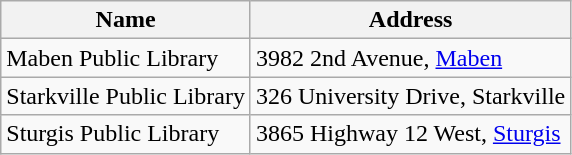<table class="wikitable">
<tr>
<th>Name</th>
<th>Address</th>
</tr>
<tr>
<td>Maben Public Library</td>
<td>3982 2nd Avenue, <a href='#'>Maben</a></td>
</tr>
<tr>
<td>Starkville Public Library</td>
<td>326 University Drive, Starkville</td>
</tr>
<tr>
<td>Sturgis Public Library</td>
<td>3865 Highway 12 West, <a href='#'>Sturgis</a></td>
</tr>
</table>
